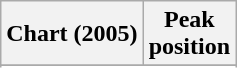<table class="wikitable sortable plainrowheaders" style="text-align:center">
<tr>
<th scope="col">Chart (2005)</th>
<th scope="col">Peak<br> position</th>
</tr>
<tr>
</tr>
<tr>
</tr>
</table>
